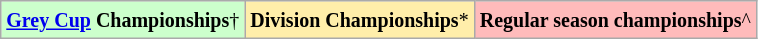<table class="wikitable">
<tr>
<td bgcolor="#CCFFCC"><small><strong><a href='#'>Grey Cup</a> Championships</strong>†</small></td>
<td bgcolor="#FFEEAA"><small><strong>Division Championships</strong>*</small></td>
<td bgcolor="#FFBBBB"><small><strong>Regular season championships</strong>^</small></td>
</tr>
</table>
